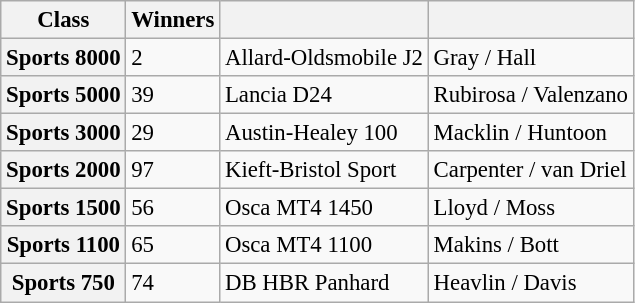<table class="wikitable" style="font-size: 95%">
<tr>
<th>Class</th>
<th>Winners</th>
<th></th>
<th></th>
</tr>
<tr>
<th>Sports 8000</th>
<td>2</td>
<td>Allard-Oldsmobile J2</td>
<td>Gray / Hall</td>
</tr>
<tr>
<th>Sports 5000</th>
<td>39</td>
<td>Lancia D24</td>
<td>Rubirosa / Valenzano</td>
</tr>
<tr>
<th>Sports 3000</th>
<td>29</td>
<td>Austin-Healey 100</td>
<td>Macklin / Huntoon</td>
</tr>
<tr>
<th>Sports 2000</th>
<td>97</td>
<td>Kieft-Bristol Sport</td>
<td>Carpenter / van Driel</td>
</tr>
<tr>
<th>Sports 1500</th>
<td>56</td>
<td>Osca MT4 1450</td>
<td>Lloyd / Moss</td>
</tr>
<tr>
<th>Sports 1100</th>
<td>65</td>
<td>Osca MT4 1100</td>
<td>Makins / Bott</td>
</tr>
<tr>
<th>Sports 750</th>
<td>74</td>
<td>DB HBR Panhard</td>
<td>Heavlin / Davis</td>
</tr>
</table>
